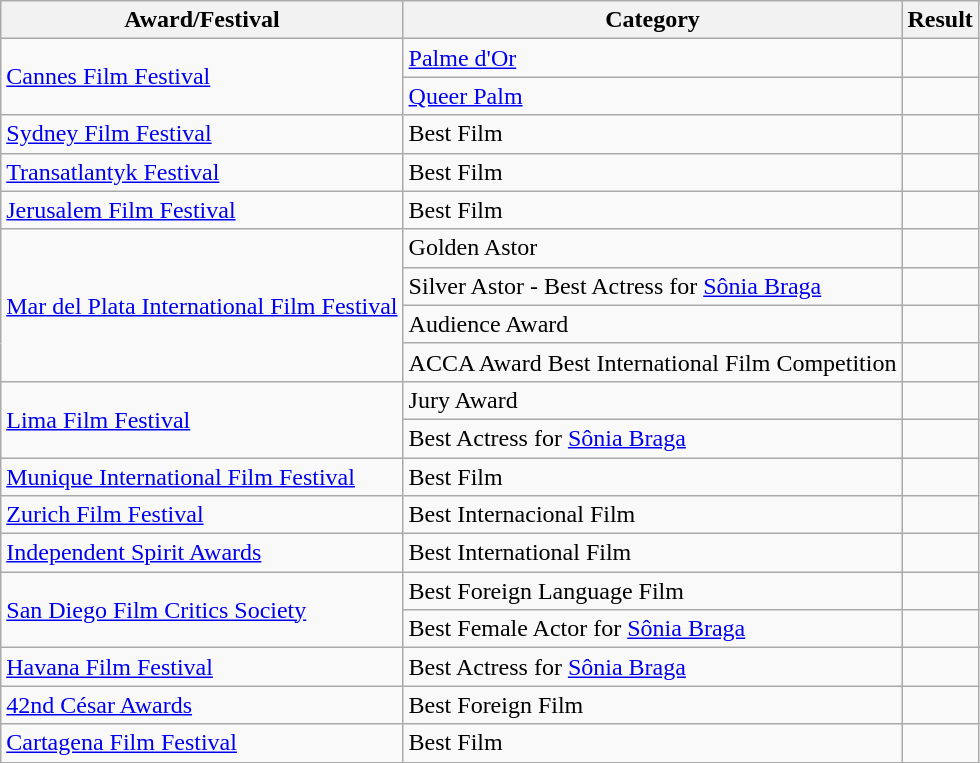<table class=wikitable>
<tr>
<th>Award/Festival</th>
<th>Category</th>
<th>Result</th>
</tr>
<tr>
<td rowspan=2><a href='#'>Cannes Film Festival</a></td>
<td><a href='#'>Palme d'Or</a></td>
<td></td>
</tr>
<tr>
<td><a href='#'>Queer Palm</a></td>
<td></td>
</tr>
<tr>
<td><a href='#'>Sydney Film Festival</a></td>
<td>Best Film</td>
<td></td>
</tr>
<tr>
<td><a href='#'>Transatlantyk Festival</a></td>
<td>Best Film</td>
<td></td>
</tr>
<tr>
<td><a href='#'>Jerusalem Film Festival</a></td>
<td>Best Film</td>
<td></td>
</tr>
<tr>
<td rowspan=4><a href='#'>Mar del Plata International Film Festival</a></td>
<td>Golden Astor</td>
<td></td>
</tr>
<tr>
<td>Silver Astor - Best Actress for <a href='#'>Sônia Braga</a></td>
<td></td>
</tr>
<tr>
<td>Audience Award</td>
<td></td>
</tr>
<tr>
<td>ACCA Award Best International Film Competition</td>
<td></td>
</tr>
<tr>
<td rowspan=2><a href='#'>Lima Film Festival</a></td>
<td>Jury Award</td>
<td></td>
</tr>
<tr>
<td>Best Actress for <a href='#'>Sônia Braga</a></td>
<td></td>
</tr>
<tr>
<td><a href='#'>Munique International Film Festival</a></td>
<td>Best Film</td>
<td></td>
</tr>
<tr>
<td><a href='#'>Zurich Film Festival</a></td>
<td>Best Internacional Film</td>
<td></td>
</tr>
<tr>
<td><a href='#'>Independent Spirit Awards</a></td>
<td>Best International Film</td>
<td></td>
</tr>
<tr>
<td rowspan="2"><a href='#'>San Diego Film Critics Society</a></td>
<td>Best Foreign Language Film</td>
<td></td>
</tr>
<tr>
<td>Best Female Actor for <a href='#'>Sônia Braga</a></td>
<td></td>
</tr>
<tr>
<td><a href='#'>Havana Film Festival</a></td>
<td>Best Actress for <a href='#'>Sônia Braga</a></td>
<td></td>
</tr>
<tr>
<td><a href='#'>42nd César Awards</a></td>
<td>Best Foreign Film</td>
<td></td>
</tr>
<tr>
<td><a href='#'>Cartagena Film Festival</a></td>
<td>Best Film</td>
<td></td>
</tr>
</table>
